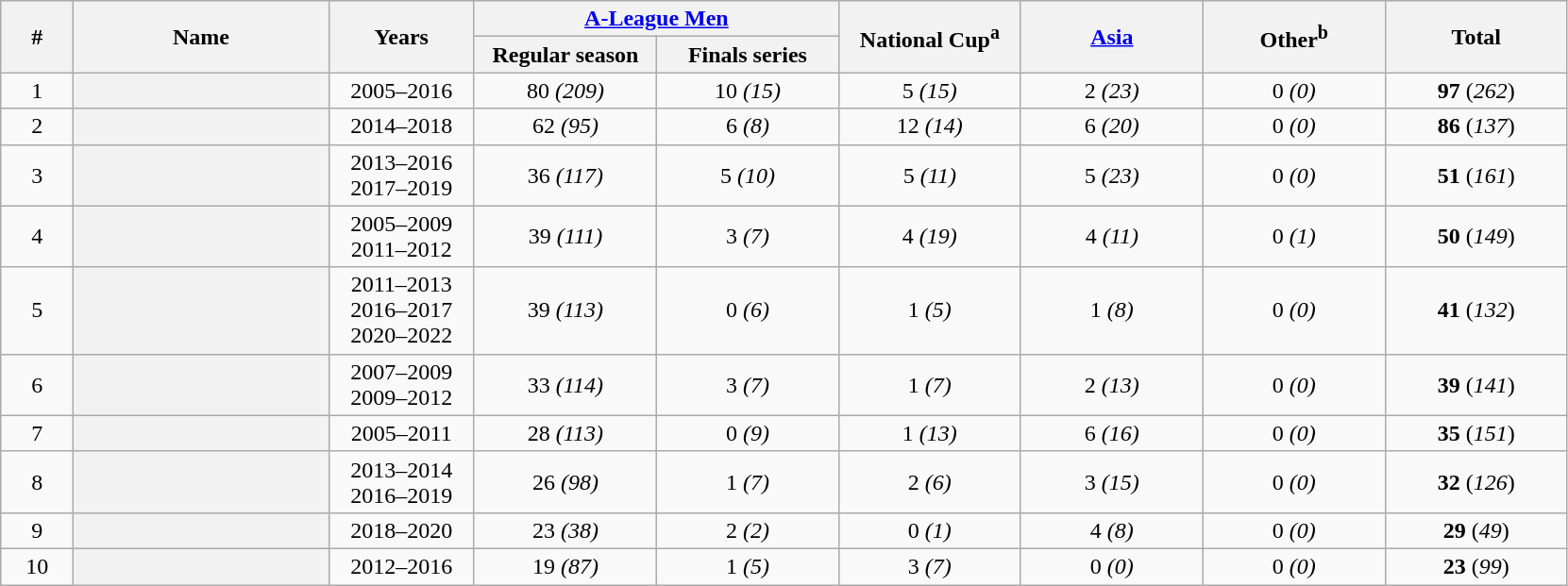<table class="sortable wikitable plainrowheaders"  style="text-align: center;">
<tr>
<th rowspan="2" scope="col" style="width:4%;">#</th>
<th rowspan="2" scope="col" style="width:14%;">Name</th>
<th rowspan="2" scope="col" style="width:8%;">Years</th>
<th colspan="2" scope="col" style="width:10%;"><a href='#'>A-League Men</a></th>
<th rowspan="2" scope="col" style="width:10%;">National Cup<sup>a</sup></th>
<th rowspan="2" scope="col" style="width:10%;"><a href='#'>Asia</a></th>
<th rowspan="2" scope="col" style="width:10%;">Other<sup>b</sup></th>
<th rowspan="2" scope="col" style="width:10%;">Total</th>
</tr>
<tr>
<th scope="col" style="width:10%;">Regular season</th>
<th scope="col" style="width:10%;">Finals series</th>
</tr>
<tr>
<td>1</td>
<th scope="row"> </th>
<td>2005–2016</td>
<td>80 <em>(209)</em></td>
<td>10 <em>(15)</em></td>
<td>5 <em>(15)</em></td>
<td>2 <em>(23)</em></td>
<td>0 <em>(0)</em></td>
<td><strong>97</strong> (<em>262</em>)</td>
</tr>
<tr>
<td>2</td>
<th scope="row"> </th>
<td>2014–2018</td>
<td>62 <em>(95)</em></td>
<td>6 <em>(8)</em></td>
<td>12 <em>(14)</em></td>
<td>6 <em>(20)</em></td>
<td>0 <em>(0)</em></td>
<td><strong>86</strong> (<em>137</em>)</td>
</tr>
<tr>
<td>3</td>
<th scope="row"> </th>
<td>2013–2016<br>2017–2019</td>
<td>36 <em>(117)</em></td>
<td>5 <em>(10)</em></td>
<td>5 <em>(11)</em></td>
<td>5 <em>(23)</em></td>
<td>0 <em>(0)</em></td>
<td><strong>51</strong> (<em>161</em>)</td>
</tr>
<tr>
<td>4</td>
<th scope="row"> </th>
<td>2005–2009<br>2011–2012</td>
<td>39 <em>(111)</em></td>
<td>3 <em>(7)</em></td>
<td>4 <em>(19)</em></td>
<td>4 <em>(11)</em></td>
<td>0 <em>(1)</em></td>
<td><strong>50</strong> (<em>149</em>)</td>
</tr>
<tr>
<td>5</td>
<th scope="row"> </th>
<td>2011–2013<br>2016–2017<br>2020–2022</td>
<td>39 <em>(113)</em></td>
<td>0 <em>(6)</em></td>
<td>1 <em>(5)</em></td>
<td>1 <em>(8)</em></td>
<td>0 <em>(0)</em></td>
<td><strong>41</strong> (<em>132</em>)</td>
</tr>
<tr>
<td>6</td>
<th scope="row"> </th>
<td>2007–2009<br>2009–2012</td>
<td>33 <em>(114)</em></td>
<td>3 <em>(7)</em></td>
<td>1 <em>(7)</em></td>
<td>2 <em>(13)</em></td>
<td>0 <em>(0)</em></td>
<td><strong>39</strong> (<em>141</em>)</td>
</tr>
<tr>
<td>7</td>
<th scope="row"> </th>
<td>2005–2011</td>
<td>28 <em>(113)</em></td>
<td>0 <em>(9)</em></td>
<td>1 <em>(13)</em></td>
<td>6 <em>(16)</em></td>
<td>0 <em>(0)</em></td>
<td><strong>35</strong> (<em>151</em>)</td>
</tr>
<tr>
<td>8</td>
<th scope="row"> </th>
<td>2013–2014<br>2016–2019</td>
<td>26 <em>(98)</em></td>
<td>1 <em>(7)</em></td>
<td>2 <em>(6)</em></td>
<td>3 <em>(15)</em></td>
<td>0 <em>(0)</em></td>
<td><strong>32</strong> (<em>126</em>)</td>
</tr>
<tr>
<td>9</td>
<th scope="row"> </th>
<td>2018–2020</td>
<td>23 <em>(38)</em></td>
<td>2 <em>(2)</em></td>
<td>0 <em>(1)</em></td>
<td>4 <em>(8)</em></td>
<td>0 <em>(0)</em></td>
<td><strong>29</strong> (<em>49</em>)</td>
</tr>
<tr>
<td>10</td>
<th scope="row"> </th>
<td>2012–2016</td>
<td>19 <em>(87)</em></td>
<td>1 <em>(5)</em></td>
<td>3 <em>(7)</em></td>
<td>0 <em>(0)</em></td>
<td>0 <em>(0)</em></td>
<td><strong>23</strong> (<em>99</em>)</td>
</tr>
</table>
